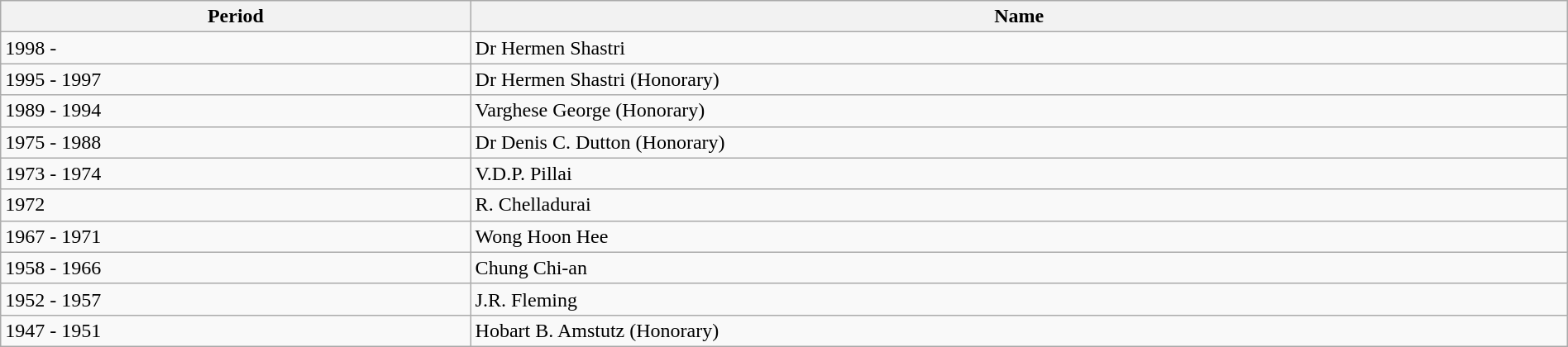<table style="width:100%;border:0px;" class="wikitable">
<tr>
<th style="width:30%;">Period</th>
<th style="width:70%;">Name</th>
</tr>
<tr>
<td>1998 -</td>
<td>Dr Hermen Shastri</td>
</tr>
<tr>
<td>1995 - 1997</td>
<td>Dr Hermen Shastri (Honorary)</td>
</tr>
<tr>
<td>1989 - 1994</td>
<td>Varghese George (Honorary)</td>
</tr>
<tr>
<td>1975 - 1988</td>
<td>Dr Denis C. Dutton (Honorary)</td>
</tr>
<tr>
<td>1973 - 1974</td>
<td>V.D.P. Pillai</td>
</tr>
<tr>
<td>1972</td>
<td>R. Chelladurai</td>
</tr>
<tr>
<td>1967 - 1971</td>
<td>Wong Hoon Hee</td>
</tr>
<tr>
<td>1958 - 1966</td>
<td>Chung Chi-an</td>
</tr>
<tr>
<td>1952 - 1957</td>
<td>J.R. Fleming</td>
</tr>
<tr>
<td>1947 - 1951</td>
<td>Hobart B. Amstutz (Honorary)</td>
</tr>
</table>
